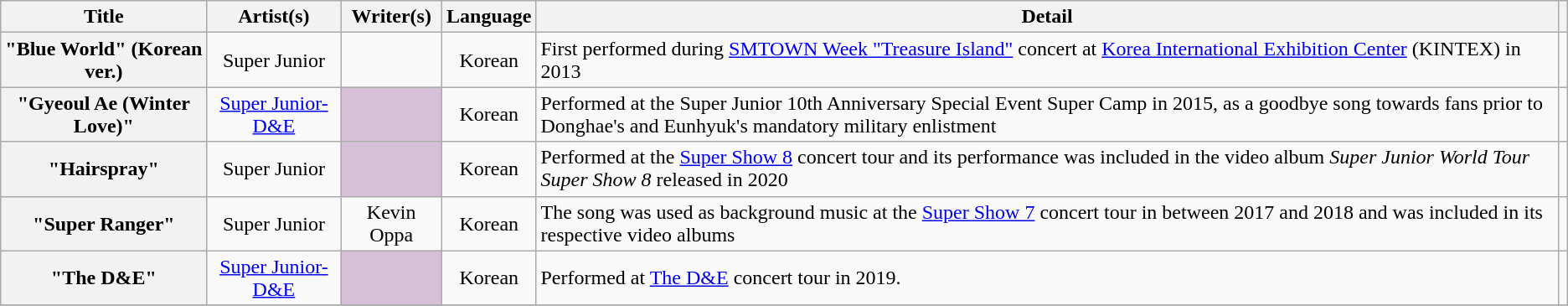<table class="wikitable sortable plainrowheaders" style="text-align:center;">
<tr>
<th scope="col">Title</th>
<th scope="col">Artist(s)</th>
<th scope="col" class="unsortable">Writer(s)</th>
<th scope="col">Language</th>
<th scope="col" class="unsortable">Detail</th>
<th scope="col" class="unsortable"></th>
</tr>
<tr>
<th scope="row">"Blue World" (Korean ver.)</th>
<td>Super Junior</td>
<td></td>
<td>Korean</td>
<td style="text-align:left">First performed during <a href='#'>SMTOWN Week "Treasure Island"</a> concert at <a href='#'>Korea International Exhibition Center</a> (KINTEX) in 2013</td>
<td></td>
</tr>
<tr>
<th scope="row">"Gyeoul Ae (Winter Love)"</th>
<td><a href='#'>Super Junior-D&E</a></td>
<td style="background:#D8BFD8"></td>
<td>Korean</td>
<td style="text-align:left">Performed at the Super Junior 10th Anniversary Special Event Super Camp in 2015, as a goodbye song towards fans prior to Donghae's and Eunhyuk's mandatory military enlistment</td>
<td></td>
</tr>
<tr>
<th scope="row">"Hairspray"</th>
<td>Super Junior</td>
<td style="background:#D8BFD8"></td>
<td>Korean</td>
<td style="text-align:left">Performed at the <a href='#'>Super Show 8</a> concert tour and its performance was included in the video album <em>Super Junior World Tour Super Show 8</em> released in 2020</td>
<td></td>
</tr>
<tr>
<th scope="row">"Super Ranger"</th>
<td>Super Junior</td>
<td>Kevin Oppa</td>
<td>Korean</td>
<td style="text-align:left">The song was used as background music at the <a href='#'>Super Show 7</a> concert tour in between 2017 and 2018 and was included in its respective video albums</td>
<td></td>
</tr>
<tr>
<th scope="row">"The D&E"</th>
<td><a href='#'>Super Junior-D&E</a></td>
<td style="background:#D8BFD8"></td>
<td>Korean</td>
<td style="text-align:left">Performed at <a href='#'>The D&E</a> concert tour in 2019.</td>
<td></td>
</tr>
<tr>
</tr>
</table>
